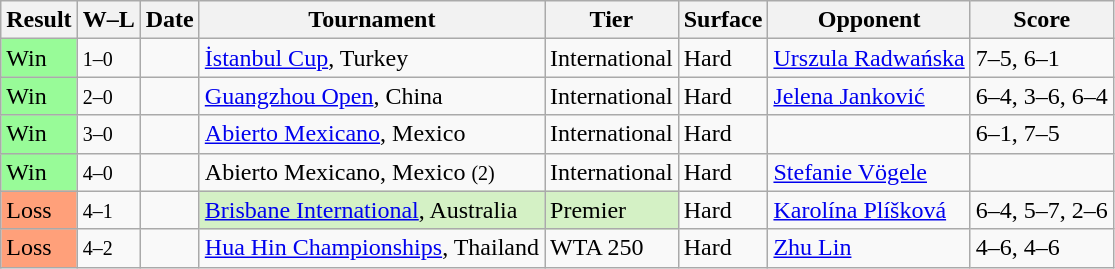<table class="sortable wikitable">
<tr>
<th>Result</th>
<th class="unsortable">W–L</th>
<th>Date</th>
<th>Tournament</th>
<th>Tier</th>
<th>Surface</th>
<th>Opponent</th>
<th class="unsortable">Score</th>
</tr>
<tr>
<td bgcolor=98FB98>Win</td>
<td><small>1–0</small></td>
<td><a href='#'></a></td>
<td><a href='#'>İstanbul Cup</a>, Turkey</td>
<td>International</td>
<td>Hard</td>
<td> <a href='#'>Urszula Radwańska</a></td>
<td>7–5, 6–1</td>
</tr>
<tr>
<td bgcolor=98FB98>Win</td>
<td><small>2–0</small></td>
<td><a href='#'></a></td>
<td><a href='#'>Guangzhou Open</a>, China</td>
<td>International</td>
<td>Hard</td>
<td> <a href='#'>Jelena Janković</a></td>
<td>6–4, 3–6, 6–4</td>
</tr>
<tr>
<td bgcolor=98FB98>Win</td>
<td><small>3–0</small></td>
<td><a href='#'></a></td>
<td><a href='#'>Abierto Mexicano</a>, Mexico</td>
<td>International</td>
<td>Hard</td>
<td></td>
<td>6–1, 7–5</td>
</tr>
<tr>
<td bgcolor=98FB98>Win</td>
<td><small>4–0</small></td>
<td><a href='#'></a></td>
<td>Abierto Mexicano, Mexico <small>(2)</small></td>
<td>International</td>
<td>Hard</td>
<td> <a href='#'>Stefanie Vögele</a></td>
<td></td>
</tr>
<tr>
<td bgcolor=ffa07a>Loss</td>
<td><small>4–1</small></td>
<td><a href='#'></a></td>
<td style="background:#d4f1c5;"><a href='#'>Brisbane International</a>, Australia</td>
<td style="background:#d4f1c5;">Premier</td>
<td>Hard</td>
<td> <a href='#'>Karolína Plíšková</a></td>
<td>6–4, 5–7, 2–6</td>
</tr>
<tr>
<td bgcolor=ffa07a>Loss</td>
<td><small>4–2</small></td>
<td><a href='#'></a></td>
<td><a href='#'>Hua Hin Championships</a>, Thailand</td>
<td>WTA 250</td>
<td>Hard</td>
<td> <a href='#'>Zhu Lin</a></td>
<td>4–6, 4–6</td>
</tr>
</table>
